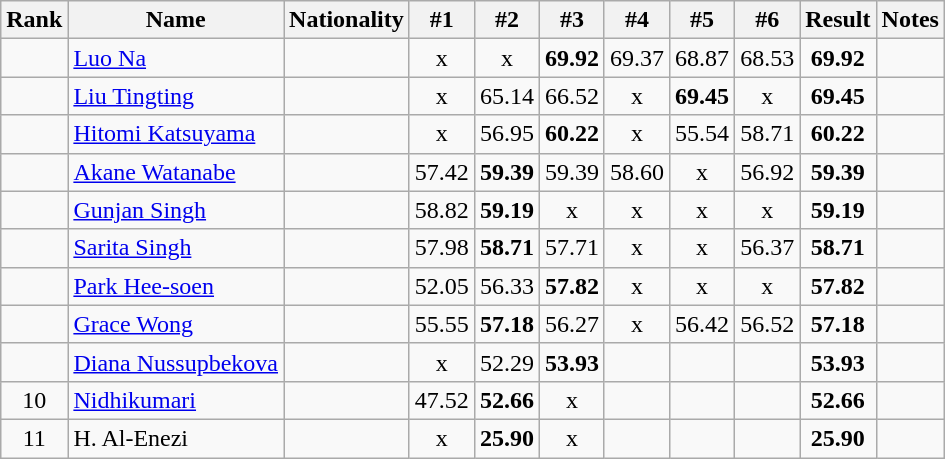<table class="wikitable sortable" style="text-align:center">
<tr>
<th>Rank</th>
<th>Name</th>
<th>Nationality</th>
<th>#1</th>
<th>#2</th>
<th>#3</th>
<th>#4</th>
<th>#5</th>
<th>#6</th>
<th>Result</th>
<th>Notes</th>
</tr>
<tr>
<td></td>
<td align=left><a href='#'>Luo Na</a></td>
<td align=left></td>
<td>x</td>
<td>x</td>
<td><strong>69.92</strong></td>
<td>69.37</td>
<td>68.87</td>
<td>68.53</td>
<td><strong>69.92</strong></td>
<td></td>
</tr>
<tr>
<td></td>
<td align=left><a href='#'>Liu Tingting</a></td>
<td align=left></td>
<td>x</td>
<td>65.14</td>
<td>66.52</td>
<td>x</td>
<td><strong>69.45</strong></td>
<td>x</td>
<td><strong>69.45</strong></td>
<td></td>
</tr>
<tr>
<td></td>
<td align=left><a href='#'>Hitomi Katsuyama</a></td>
<td align=left></td>
<td>x</td>
<td>56.95</td>
<td><strong>60.22</strong></td>
<td>x</td>
<td>55.54</td>
<td>58.71</td>
<td><strong>60.22</strong></td>
<td></td>
</tr>
<tr>
<td></td>
<td align=left><a href='#'>Akane Watanabe</a></td>
<td align=left></td>
<td>57.42</td>
<td><strong>59.39</strong></td>
<td>59.39</td>
<td>58.60</td>
<td>x</td>
<td>56.92</td>
<td><strong>59.39</strong></td>
<td></td>
</tr>
<tr>
<td></td>
<td align=left><a href='#'>Gunjan Singh</a></td>
<td align=left></td>
<td>58.82</td>
<td><strong>59.19</strong></td>
<td>x</td>
<td>x</td>
<td>x</td>
<td>x</td>
<td><strong>59.19</strong></td>
<td></td>
</tr>
<tr>
<td></td>
<td align=left><a href='#'>Sarita Singh</a></td>
<td align=left></td>
<td>57.98</td>
<td><strong>58.71</strong></td>
<td>57.71</td>
<td>x</td>
<td>x</td>
<td>56.37</td>
<td><strong>58.71</strong></td>
<td></td>
</tr>
<tr>
<td></td>
<td align=left><a href='#'>Park Hee-soen</a></td>
<td align=left></td>
<td>52.05</td>
<td>56.33</td>
<td><strong>57.82</strong></td>
<td>x</td>
<td>x</td>
<td>x</td>
<td><strong>57.82</strong></td>
<td></td>
</tr>
<tr>
<td></td>
<td align=left><a href='#'>Grace Wong</a></td>
<td align=left></td>
<td>55.55</td>
<td><strong>57.18</strong></td>
<td>56.27</td>
<td>x</td>
<td>56.42</td>
<td>56.52</td>
<td><strong>57.18</strong></td>
<td></td>
</tr>
<tr>
<td></td>
<td align=left><a href='#'>Diana Nussupbekova</a></td>
<td align=left></td>
<td>x</td>
<td>52.29</td>
<td><strong>53.93</strong></td>
<td></td>
<td></td>
<td></td>
<td><strong>53.93</strong></td>
<td></td>
</tr>
<tr>
<td>10</td>
<td align=left><a href='#'>Nidhikumari</a></td>
<td align=left></td>
<td>47.52</td>
<td><strong>52.66</strong></td>
<td>x</td>
<td></td>
<td></td>
<td></td>
<td><strong>52.66</strong></td>
<td></td>
</tr>
<tr>
<td>11</td>
<td align=left>H. Al-Enezi</td>
<td align=left></td>
<td>x</td>
<td><strong>25.90</strong></td>
<td>x</td>
<td></td>
<td></td>
<td></td>
<td><strong>25.90</strong></td>
<td></td>
</tr>
</table>
